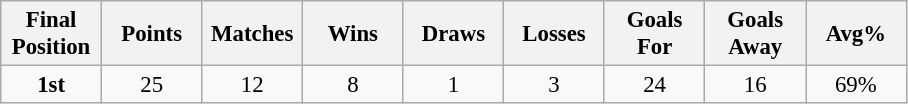<table class="wikitable" style="font-size: 95%; text-align: center;">
<tr>
<th width=60>Final Position</th>
<th width=60>Points</th>
<th width=60>Matches</th>
<th width=60>Wins</th>
<th width=60>Draws</th>
<th width=60>Losses</th>
<th width=60>Goals For</th>
<th width=60>Goals Away</th>
<th width=60>Avg%</th>
</tr>
<tr>
<td><strong>1st</strong></td>
<td>25</td>
<td>12</td>
<td>8</td>
<td>1</td>
<td>3</td>
<td>24</td>
<td>16</td>
<td>69%</td>
</tr>
</table>
